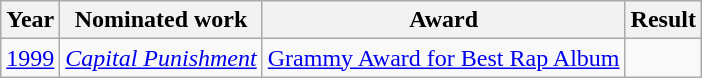<table class="wikitable">
<tr>
<th>Year</th>
<th>Nominated work</th>
<th>Award</th>
<th>Result</th>
</tr>
<tr>
<td><a href='#'>1999</a></td>
<td><a href='#'><em>Capital Punishment</em></a></td>
<td><a href='#'>Grammy Award for Best Rap Album</a></td>
<td></td>
</tr>
</table>
